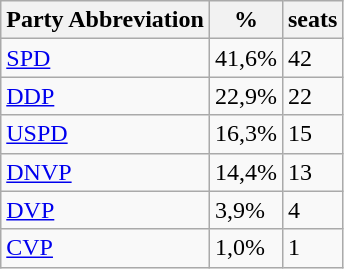<table class="wikitable">
<tr>
<th>Party Abbreviation</th>
<th>%</th>
<th>seats</th>
</tr>
<tr>
<td><a href='#'>SPD</a></td>
<td>41,6%</td>
<td>42</td>
</tr>
<tr>
<td><a href='#'>DDP</a></td>
<td>22,9%</td>
<td>22</td>
</tr>
<tr>
<td><a href='#'>USPD</a></td>
<td>16,3%</td>
<td>15</td>
</tr>
<tr>
<td><a href='#'>DNVP</a></td>
<td>14,4%</td>
<td>13</td>
</tr>
<tr>
<td><a href='#'>DVP</a></td>
<td>3,9%</td>
<td>4</td>
</tr>
<tr>
<td><a href='#'>CVP</a></td>
<td>1,0%</td>
<td>1</td>
</tr>
</table>
